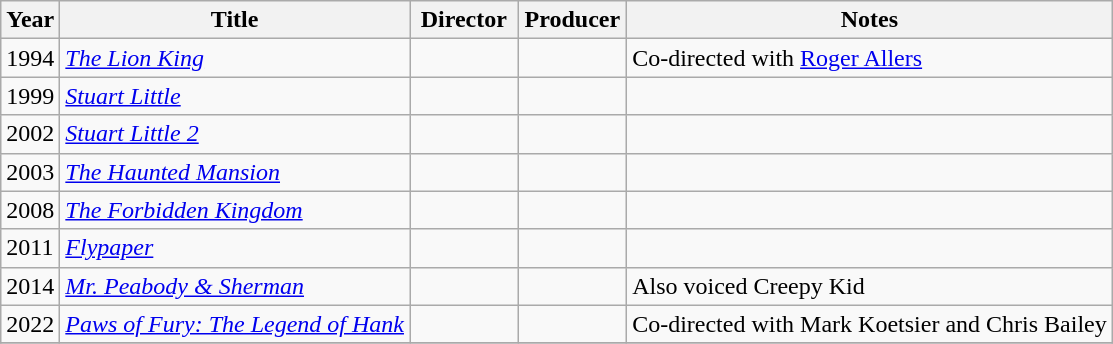<table class="wikitable">
<tr>
<th>Year</th>
<th>Title</th>
<th width="65">Director</th>
<th width="65">Producer</th>
<th>Notes</th>
</tr>
<tr>
<td>1994</td>
<td><em><a href='#'>The Lion King</a></em></td>
<td></td>
<td></td>
<td>Co-directed with <a href='#'>Roger Allers</a></td>
</tr>
<tr>
<td>1999</td>
<td><em><a href='#'>Stuart Little</a></em></td>
<td></td>
<td></td>
<td></td>
</tr>
<tr>
<td>2002</td>
<td><em><a href='#'>Stuart Little 2</a></em></td>
<td></td>
<td></td>
<td></td>
</tr>
<tr>
<td>2003</td>
<td><em><a href='#'>The Haunted Mansion</a></em></td>
<td></td>
<td></td>
<td></td>
</tr>
<tr>
<td>2008</td>
<td><em><a href='#'>The Forbidden Kingdom</a></em></td>
<td></td>
<td></td>
<td></td>
</tr>
<tr>
<td>2011</td>
<td><em><a href='#'>Flypaper</a></em></td>
<td></td>
<td></td>
<td></td>
</tr>
<tr>
<td>2014</td>
<td><em><a href='#'>Mr. Peabody & Sherman</a></em></td>
<td></td>
<td></td>
<td>Also voiced Creepy Kid</td>
</tr>
<tr>
<td>2022</td>
<td><em><a href='#'>Paws of Fury: The Legend of Hank</a></em></td>
<td></td>
<td></td>
<td>Co-directed with Mark Koetsier and Chris Bailey</td>
</tr>
<tr>
</tr>
</table>
